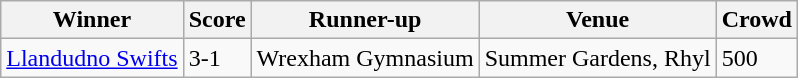<table class="wikitable">
<tr>
<th>Winner</th>
<th>Score</th>
<th>Runner-up</th>
<th>Venue</th>
<th>Crowd</th>
</tr>
<tr>
<td><a href='#'>Llandudno Swifts</a></td>
<td>3-1</td>
<td>Wrexham Gymnasium</td>
<td>Summer Gardens, Rhyl</td>
<td>500</td>
</tr>
</table>
